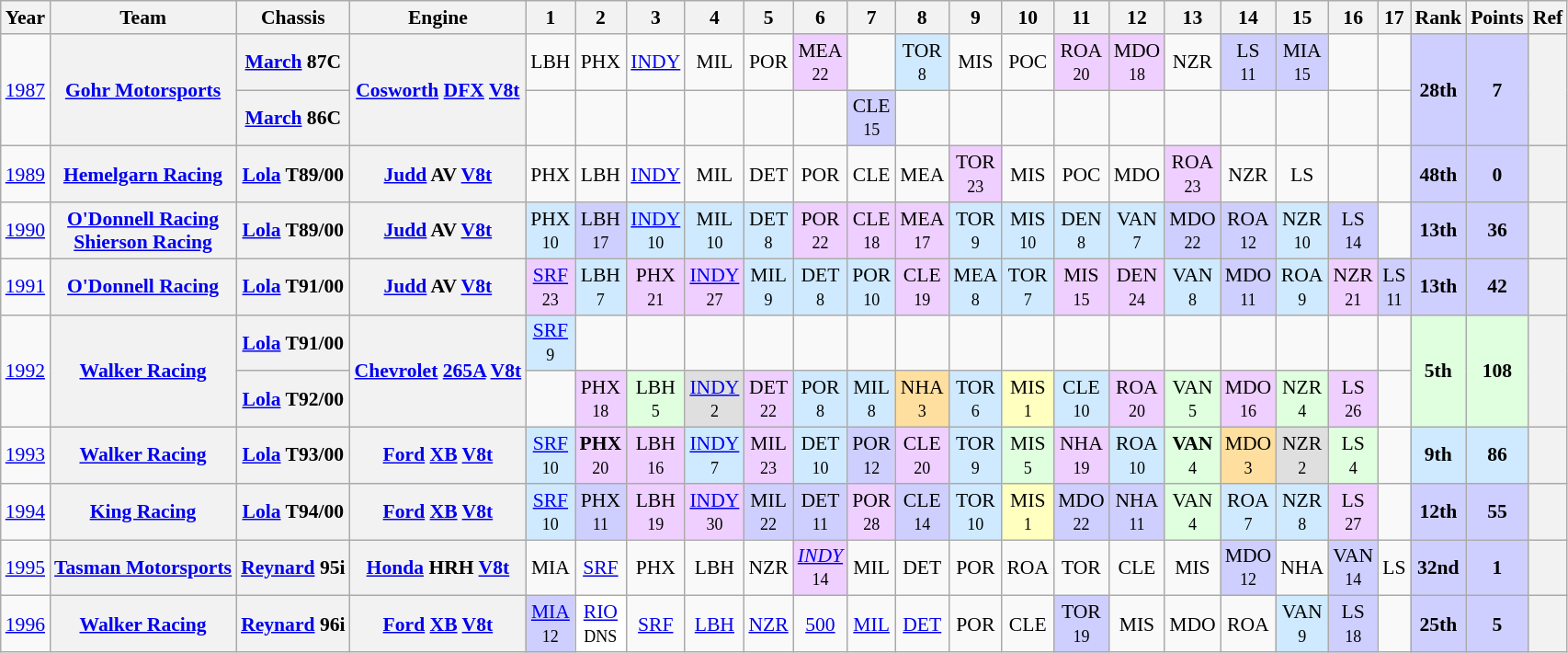<table class="wikitable" style="text-align:center; font-size:90%">
<tr>
<th>Year</th>
<th>Team</th>
<th>Chassis</th>
<th>Engine</th>
<th>1</th>
<th>2</th>
<th>3</th>
<th>4</th>
<th>5</th>
<th>6</th>
<th>7</th>
<th>8</th>
<th>9</th>
<th>10</th>
<th>11</th>
<th>12</th>
<th>13</th>
<th>14</th>
<th>15</th>
<th>16</th>
<th>17</th>
<th>Rank</th>
<th>Points</th>
<th>Ref</th>
</tr>
<tr>
<td rowspan="2"><a href='#'>1987</a></td>
<th rowspan="2"><a href='#'>Gohr Motorsports</a></th>
<th><a href='#'>March</a> 87C</th>
<th rowspan="2"><a href='#'>Cosworth</a> <a href='#'>DFX</a> <a href='#'>V8</a><a href='#'>t</a></th>
<td>LBH</td>
<td>PHX</td>
<td><a href='#'>INDY</a></td>
<td>MIL</td>
<td>POR</td>
<td style="background:#EFCFFF;">MEA<br><small>22</small></td>
<td></td>
<td style="background:#CFEAFF;">TOR<br><small>8</small></td>
<td>MIS</td>
<td>POC</td>
<td style="background:#EFCFFF;">ROA<br><small>20</small></td>
<td style="background:#EFCFFF;">MDO<br><small>18</small></td>
<td>NZR</td>
<td style="background:#CFCFFF;">LS<br><small>11</small></td>
<td style="background:#CFCFFF;">MIA<br><small>15</small></td>
<td></td>
<td></td>
<td rowspan="2" style="background:#CFCFFF;"><strong>28th</strong></td>
<td rowspan="2" style="background:#CFCFFF;"><strong>7</strong></td>
<th rowspan=2></th>
</tr>
<tr>
<th><a href='#'>March</a> 86C</th>
<td></td>
<td></td>
<td></td>
<td></td>
<td></td>
<td></td>
<td style="background:#CFCFFF;">CLE<br><small>15</small></td>
<td></td>
<td></td>
<td></td>
<td></td>
<td></td>
<td></td>
<td></td>
<td></td>
<td></td>
<td></td>
</tr>
<tr>
<td><a href='#'>1989</a></td>
<th><a href='#'>Hemelgarn Racing</a></th>
<th><a href='#'>Lola</a> T89/00</th>
<th><a href='#'>Judd</a> AV <a href='#'>V8</a><a href='#'>t</a></th>
<td>PHX</td>
<td>LBH</td>
<td><a href='#'>INDY</a></td>
<td>MIL</td>
<td>DET</td>
<td>POR</td>
<td>CLE</td>
<td>MEA</td>
<td style="background:#EFCFFF;">TOR<br><small>23</small></td>
<td>MIS</td>
<td>POC</td>
<td>MDO</td>
<td style="background:#EFCFFF;">ROA<br><small>23</small></td>
<td>NZR</td>
<td>LS</td>
<td></td>
<td></td>
<td style="background:#CFCFFF;"><strong>48th</strong></td>
<td style="background:#CFCFFF;"><strong>0</strong></td>
<th></th>
</tr>
<tr>
<td><a href='#'>1990</a></td>
<th><a href='#'>O'Donnell Racing</a><br><a href='#'>Shierson Racing</a></th>
<th><a href='#'>Lola</a> T89/00</th>
<th><a href='#'>Judd</a> AV <a href='#'>V8</a><a href='#'>t</a></th>
<td style="background:#CFEAFF;">PHX<br><small>10</small></td>
<td style="background:#CFCFFF;">LBH<br><small>17</small></td>
<td style="background:#CFEAFF;"><a href='#'>INDY</a><br><small>10</small></td>
<td style="background:#CFEAFF;">MIL<br><small>10</small></td>
<td style="background:#CFEAFF;">DET<br><small>8</small></td>
<td style="background:#EFCFFF;">POR<br><small>22</small></td>
<td style="background:#EFCFFF;">CLE<br><small>18</small></td>
<td style="background:#EFCFFF;">MEA<br><small>17</small></td>
<td style="background:#CFEAFF;">TOR<br><small>9</small></td>
<td style="background:#CFEAFF;">MIS<br><small>10</small></td>
<td style="background:#CFEAFF;">DEN<br><small>8</small></td>
<td style="background:#CFEAFF;">VAN<br><small>7</small></td>
<td style="background:#CFCFFF;">MDO<br><small>22</small></td>
<td style="background:#CFCFFF;">ROA<br><small>12</small></td>
<td style="background:#CFEAFF;">NZR<br><small>10</small></td>
<td style="background:#CFCFFF;">LS<br><small>14</small></td>
<td></td>
<td style="background:#CFCFFF;"><strong>13th</strong></td>
<td style="background:#CFCFFF;"><strong>36</strong></td>
<th></th>
</tr>
<tr>
<td><a href='#'>1991</a></td>
<th><a href='#'>O'Donnell Racing</a></th>
<th><a href='#'>Lola</a> T91/00</th>
<th><a href='#'>Judd</a> AV <a href='#'>V8</a><a href='#'>t</a></th>
<td style="background:#EFCFFF;"><a href='#'>SRF</a><br><small>23</small></td>
<td style="background:#CFEAFF;">LBH<br><small>7</small></td>
<td style="background:#EFCFFF;">PHX<br><small>21</small></td>
<td style="background:#EFCFFF;"><a href='#'>INDY</a><br><small>27</small></td>
<td style="background:#CFEAFF;">MIL<br><small>9</small></td>
<td style="background:#CFEAFF;">DET<br><small>8</small></td>
<td style="background:#CFEAFF;">POR<br><small>10</small></td>
<td style="background:#EFCFFF;">CLE<br><small>19</small></td>
<td style="background:#CFEAFF;">MEA<br><small>8</small></td>
<td style="background:#CFEAFF;">TOR<br><small>7</small></td>
<td style="background:#EFCFFF;">MIS<br><small>15</small></td>
<td style="background:#EFCFFF;">DEN<br><small>24</small></td>
<td style="background:#CFEAFF;">VAN<br><small>8</small></td>
<td style="background:#CFCFFF;">MDO<br><small>11</small></td>
<td style="background:#CFEAFF;">ROA<br><small>9</small></td>
<td style="background:#EFCFFF;">NZR<br><small>21</small></td>
<td style="background:#CFCFFF;">LS<br><small>11</small></td>
<td style="background:#CFCFFF;"><strong>13th</strong></td>
<td style="background:#CFCFFF;"><strong>42</strong></td>
<th></th>
</tr>
<tr>
<td rowspan="2"><a href='#'>1992</a></td>
<th rowspan="2"><a href='#'>Walker Racing</a></th>
<th><a href='#'>Lola</a> T91/00</th>
<th rowspan="2"><a href='#'>Chevrolet</a> <a href='#'>265A</a> <a href='#'>V8</a><a href='#'>t</a></th>
<td style="background:#CFEAFF;"><a href='#'>SRF</a><br><small>9</small></td>
<td></td>
<td></td>
<td></td>
<td></td>
<td></td>
<td></td>
<td></td>
<td></td>
<td></td>
<td></td>
<td></td>
<td></td>
<td></td>
<td></td>
<td></td>
<td></td>
<td rowspan="2" style="background:#DFFFDF;"><strong>5th</strong></td>
<td rowspan="2" style="background:#DFFFDF;"><strong>108</strong></td>
<th rowspan=2></th>
</tr>
<tr>
<th><a href='#'>Lola</a> T92/00</th>
<td></td>
<td style="background:#EFCFFF;">PHX<br><small>18</small></td>
<td style="background:#DFFFDF;">LBH<br><small>5</small></td>
<td style="background:#DFDFDF;"><a href='#'>INDY</a><br><small>2</small></td>
<td style="background:#EFCFFF;">DET<br><small>22</small></td>
<td style="background:#CFEAFF;">POR<br><small>8</small></td>
<td style="background:#CFEAFF;">MIL<br><small>8</small></td>
<td style="background:#FFDF9F;">NHA<br><small>3</small></td>
<td style="background:#CFEAFF;">TOR<br><small>6</small></td>
<td style="background:#FFFFBF;">MIS<br><small>1</small></td>
<td style="background:#CFEAFF;">CLE<br><small>10</small></td>
<td style="background:#EFCFFF;">ROA<br><small>20</small></td>
<td style="background:#DFFFDF;">VAN<br><small>5</small></td>
<td style="background:#EFCFFF;">MDO<br><small>16</small></td>
<td style="background:#DFFFDF;">NZR<br><small>4</small></td>
<td style="background:#EFCFFF;">LS<br><small>26</small></td>
<td></td>
</tr>
<tr>
<td><a href='#'>1993</a></td>
<th><a href='#'>Walker Racing</a></th>
<th><a href='#'>Lola</a> T93/00</th>
<th><a href='#'>Ford</a> <a href='#'>XB</a> <a href='#'>V8</a><a href='#'>t</a></th>
<td style="background:#CFEAFF;"><a href='#'>SRF</a><br><small>10</small></td>
<td style="background:#EFCFFF;"><strong>PHX</strong><br><small>20</small></td>
<td style="background:#EFCFFF;">LBH<br><small>16</small></td>
<td style="background:#CFEAFF;"><a href='#'>INDY</a><br><small>7</small></td>
<td style="background:#EFCFFF;">MIL<br><small>23</small></td>
<td style="background:#CFEAFF;">DET<br><small>10</small></td>
<td style="background:#CFCFFF;">POR<br><small>12</small></td>
<td style="background:#EFCFFF;">CLE<br><small>20</small></td>
<td style="background:#CFEAFF;">TOR<br><small>9</small></td>
<td style="background:#DFFFDF;">MIS<br><small>5</small></td>
<td style="background:#EFCFFF;">NHA<br><small>19</small></td>
<td style="background:#CFEAFF;">ROA<br><small>10</small></td>
<td style="background:#DFFFDF;"><strong>VAN</strong><br><small>4</small></td>
<td style="background:#FFDF9F;">MDO<br><small>3</small></td>
<td style="background:#DFDFDF;">NZR<br><small>2</small></td>
<td style="background:#DFFFDF;">LS<br><small>4</small></td>
<td></td>
<td style="background:#CFEAFF;"><strong>9th</strong></td>
<td style="background:#CFEAFF;"><strong>86</strong></td>
<th></th>
</tr>
<tr>
<td><a href='#'>1994</a></td>
<th><a href='#'>King Racing</a></th>
<th><a href='#'>Lola</a> T94/00</th>
<th><a href='#'>Ford</a> <a href='#'>XB</a> <a href='#'>V8</a><a href='#'>t</a></th>
<td style="background:#CFEAFF;"><a href='#'>SRF</a><br><small>10</small></td>
<td style="background:#CFCFFF;">PHX<br><small>11</small></td>
<td style="background:#EFCFFF;">LBH<br><small>19</small></td>
<td style="background:#EFCFFF;"><a href='#'>INDY</a><br><small>30</small></td>
<td style="background:#CFCFFF;">MIL<br><small>22</small></td>
<td style="background:#CFCFFF;">DET<br><small>11</small></td>
<td style="background:#EFCFFF;">POR<br><small>28</small></td>
<td style="background:#CFCFFF;">CLE<br><small>14</small></td>
<td style="background:#CFEAFF;">TOR<br><small>10</small></td>
<td style="background:#FFFFBF;">MIS<br><small>1</small></td>
<td style="background:#CFCFFF;">MDO<br><small>22</small></td>
<td style="background:#CFCFFF;">NHA<br><small>11</small></td>
<td style="background:#DFFFDF;">VAN<br><small>4</small></td>
<td style="background:#CFEAFF;">ROA<br><small>7</small></td>
<td style="background:#CFEAFF;">NZR<br><small>8</small></td>
<td style="background:#EFCFFF;">LS<br><small>27</small></td>
<td></td>
<td style="background:#CFCFFF;"><strong>12th</strong></td>
<td style="background:#CFCFFF;"><strong>55</strong></td>
<th></th>
</tr>
<tr>
<td><a href='#'>1995</a></td>
<th><a href='#'>Tasman Motorsports</a></th>
<th><a href='#'>Reynard</a> 95i</th>
<th><a href='#'>Honda</a> HRH <a href='#'>V8</a><a href='#'>t</a></th>
<td>MIA</td>
<td><a href='#'>SRF</a></td>
<td>PHX</td>
<td>LBH</td>
<td>NZR</td>
<td style="background:#EFCFFF;"><em><a href='#'>INDY</a></em><br><small>14</small></td>
<td>MIL</td>
<td>DET</td>
<td>POR</td>
<td>ROA</td>
<td>TOR</td>
<td>CLE</td>
<td>MIS</td>
<td style="background:#CFCFFF;">MDO<br><small>12</small></td>
<td>NHA</td>
<td style="background:#CFCFFF;">VAN<br><small>14</small></td>
<td>LS</td>
<td style="background:#CFCFFF;"><strong>32nd</strong></td>
<td style="background:#CFCFFF;"><strong>1</strong></td>
<th></th>
</tr>
<tr>
<td><a href='#'>1996</a></td>
<th><a href='#'>Walker Racing</a></th>
<th><a href='#'>Reynard</a> 96i</th>
<th><a href='#'>Ford</a> <a href='#'>XB</a> <a href='#'>V8</a><a href='#'>t</a></th>
<td style="background:#CFCFFF;"><a href='#'>MIA</a><br><small>12</small></td>
<td style="background:#FFFFFF;"><a href='#'>RIO</a><br><small>DNS</small></td>
<td><a href='#'>SRF</a></td>
<td><a href='#'>LBH</a></td>
<td><a href='#'>NZR</a></td>
<td><a href='#'>500</a></td>
<td><a href='#'>MIL</a></td>
<td><a href='#'>DET</a></td>
<td>POR</td>
<td>CLE</td>
<td style="background:#CFCFFF;">TOR<br><small>19</small></td>
<td>MIS</td>
<td>MDO</td>
<td>ROA</td>
<td style="background:#CFEAFF;">VAN<br><small>9</small></td>
<td style="background:#CFCFFF;">LS<br><small>18</small></td>
<td></td>
<td style="background:#CFCFFF;"><strong>25th</strong></td>
<td style="background:#CFCFFF;"><strong>5</strong></td>
<th></th>
</tr>
</table>
